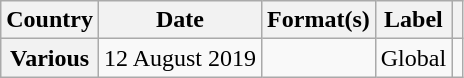<table class="wikitable plainrowheaders">
<tr>
<th scope="col">Country</th>
<th scope="col">Date</th>
<th scope="col">Format(s)</th>
<th scope="col">Label</th>
<th scope="col"></th>
</tr>
<tr>
<th scope="row">Various</th>
<td>12 August 2019</td>
<td></td>
<td>Global</td>
<td></td>
</tr>
</table>
